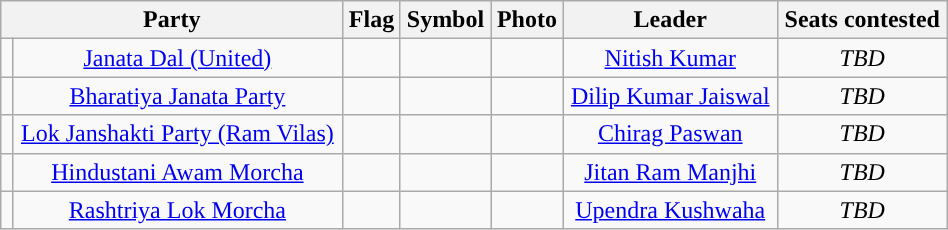<table class="wikitable" width="50%" style="text-align:center;">
<tr>
<th colspan="2">Party</th>
<th>Flag</th>
<th>Symbol</th>
<th>Photo</th>
<th>Leader</th>
<th>Seats contested</th>
</tr>
<tr>
<td></td>
<td><a href='#'>Janata Dal (United)</a></td>
<td></td>
<td></td>
<td></td>
<td><a href='#'>Nitish Kumar</a></td>
<td><em>TBD</em></td>
</tr>
<tr>
<td></td>
<td><a href='#'>Bharatiya Janata Party</a></td>
<td></td>
<td></td>
<td></td>
<td><a href='#'>Dilip Kumar Jaiswal</a></td>
<td><em>TBD</em></td>
</tr>
<tr>
<td></td>
<td><a href='#'>Lok Janshakti Party (Ram Vilas)</a></td>
<td></td>
<td></td>
<td></td>
<td><a href='#'>Chirag Paswan</a></td>
<td><em>TBD</em></td>
</tr>
<tr>
<td></td>
<td><a href='#'>Hindustani Awam Morcha</a></td>
<td></td>
<td></td>
<td></td>
<td><a href='#'>Jitan Ram Manjhi</a></td>
<td><em>TBD</em></td>
</tr>
<tr>
<td></td>
<td><a href='#'>Rashtriya Lok Morcha</a></td>
<td></td>
<td></td>
<td></td>
<td><a href='#'>Upendra Kushwaha</a></td>
<td><em>TBD</em></td>
</tr>
</table>
